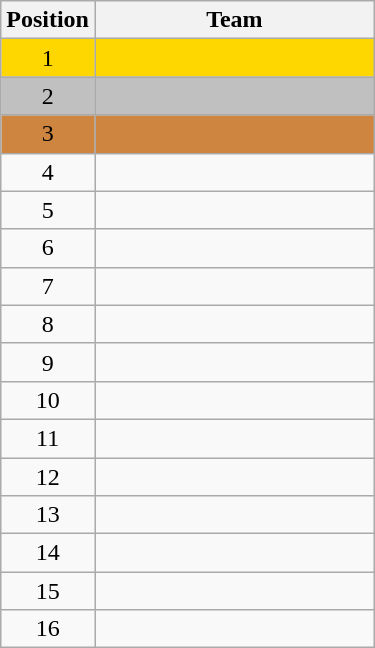<table class="wikitable" style="width:250px;">
<tr>
<th width=30>Position</th>
<th width=220>Team</th>
</tr>
<tr style="background:gold;">
<td align=center>1</td>
<td></td>
</tr>
<tr style="background:silver;">
<td align=center>2</td>
<td></td>
</tr>
<tr style="background:peru;">
<td align=center>3</td>
<td></td>
</tr>
<tr>
<td align=center>4</td>
<td></td>
</tr>
<tr>
<td align=center>5</td>
<td></td>
</tr>
<tr>
<td align=center>6</td>
<td></td>
</tr>
<tr>
<td align=center>7</td>
<td></td>
</tr>
<tr>
<td align=center>8</td>
<td></td>
</tr>
<tr>
<td align=center>9</td>
<td></td>
</tr>
<tr>
<td align=center>10</td>
<td></td>
</tr>
<tr>
<td align=center>11</td>
<td></td>
</tr>
<tr>
<td align=center>12</td>
<td></td>
</tr>
<tr>
<td align=center>13</td>
<td></td>
</tr>
<tr>
<td align=center>14</td>
<td></td>
</tr>
<tr>
<td align=center>15</td>
<td></td>
</tr>
<tr>
<td align=center>16</td>
<td></td>
</tr>
</table>
